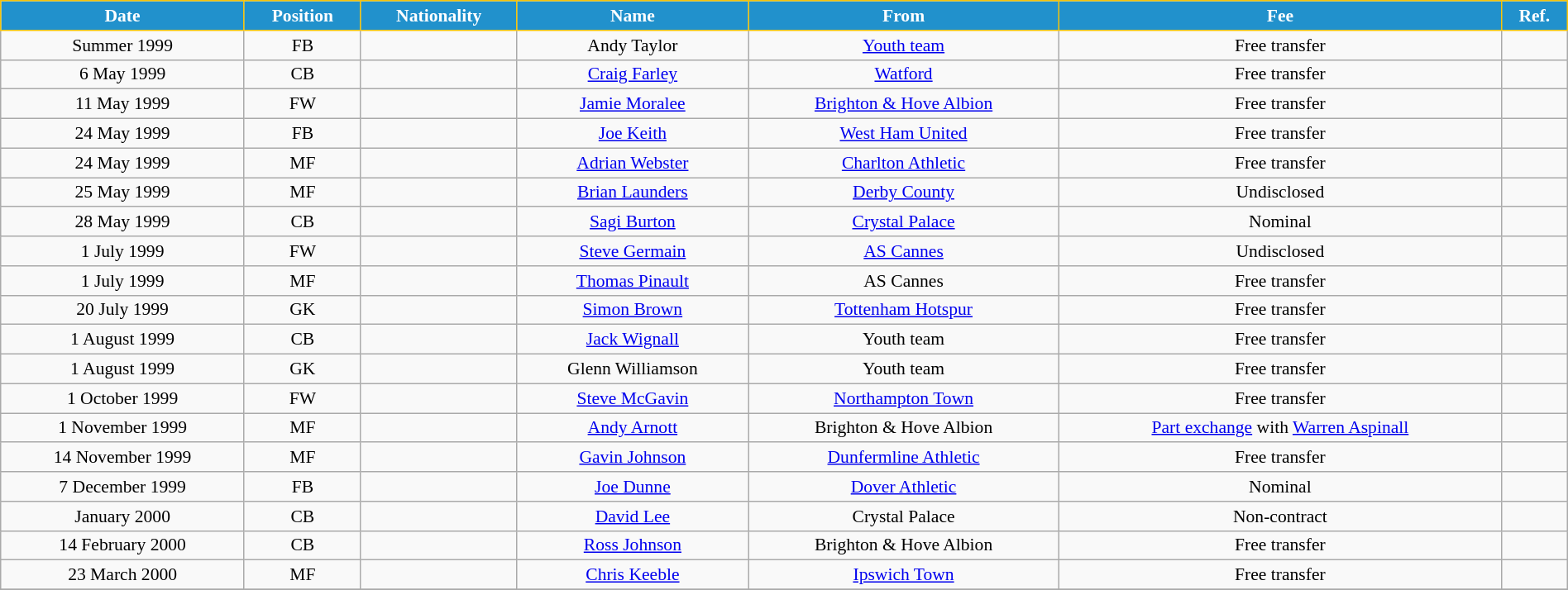<table class="wikitable" style="text-align:center; font-size:90%; width:100%;">
<tr>
<th style="background:#2191CC; color:white; border:1px solid #F7C408; text-align:center;">Date</th>
<th style="background:#2191CC; color:white; border:1px solid #F7C408; text-align:center;">Position</th>
<th style="background:#2191CC; color:white; border:1px solid #F7C408; text-align:center;">Nationality</th>
<th style="background:#2191CC; color:white; border:1px solid #F7C408; text-align:center;">Name</th>
<th style="background:#2191CC; color:white; border:1px solid #F7C408; text-align:center;">From</th>
<th style="background:#2191CC; color:white; border:1px solid #F7C408; text-align:center;">Fee</th>
<th style="background:#2191CC; color:white; border:1px solid #F7C408; text-align:center;">Ref.</th>
</tr>
<tr>
<td>Summer 1999</td>
<td>FB</td>
<td></td>
<td>Andy Taylor</td>
<td><a href='#'>Youth team</a></td>
<td>Free transfer</td>
<td></td>
</tr>
<tr>
<td>6 May 1999</td>
<td>CB</td>
<td></td>
<td><a href='#'>Craig Farley</a></td>
<td> <a href='#'>Watford</a></td>
<td>Free transfer</td>
<td></td>
</tr>
<tr>
<td>11 May 1999</td>
<td>FW</td>
<td></td>
<td><a href='#'>Jamie Moralee</a></td>
<td> <a href='#'>Brighton & Hove Albion</a></td>
<td>Free transfer</td>
<td></td>
</tr>
<tr>
<td>24 May 1999</td>
<td>FB</td>
<td></td>
<td><a href='#'>Joe Keith</a></td>
<td> <a href='#'>West Ham United</a></td>
<td>Free transfer</td>
<td></td>
</tr>
<tr>
<td>24 May 1999</td>
<td>MF</td>
<td></td>
<td><a href='#'>Adrian Webster</a></td>
<td> <a href='#'>Charlton Athletic</a></td>
<td>Free transfer</td>
<td></td>
</tr>
<tr>
<td>25 May 1999</td>
<td>MF</td>
<td></td>
<td><a href='#'>Brian Launders</a></td>
<td> <a href='#'>Derby County</a></td>
<td>Undisclosed</td>
<td></td>
</tr>
<tr>
<td>28 May 1999</td>
<td>CB</td>
<td></td>
<td><a href='#'>Sagi Burton</a></td>
<td> <a href='#'>Crystal Palace</a></td>
<td>Nominal</td>
<td></td>
</tr>
<tr>
<td>1 July 1999</td>
<td>FW</td>
<td></td>
<td><a href='#'>Steve Germain</a></td>
<td> <a href='#'>AS Cannes</a></td>
<td>Undisclosed</td>
<td></td>
</tr>
<tr>
<td>1 July 1999</td>
<td>MF</td>
<td></td>
<td><a href='#'>Thomas Pinault</a></td>
<td> AS Cannes</td>
<td>Free transfer</td>
<td></td>
</tr>
<tr>
<td>20 July 1999</td>
<td>GK</td>
<td></td>
<td><a href='#'>Simon Brown</a></td>
<td> <a href='#'>Tottenham Hotspur</a></td>
<td>Free transfer</td>
<td></td>
</tr>
<tr>
<td>1 August 1999</td>
<td>CB</td>
<td></td>
<td><a href='#'>Jack Wignall</a></td>
<td>Youth team</td>
<td>Free transfer</td>
<td></td>
</tr>
<tr>
<td>1 August 1999</td>
<td>GK</td>
<td></td>
<td>Glenn Williamson</td>
<td>Youth team</td>
<td>Free transfer</td>
<td></td>
</tr>
<tr>
<td>1 October 1999</td>
<td>FW</td>
<td></td>
<td><a href='#'>Steve McGavin</a></td>
<td> <a href='#'>Northampton Town</a></td>
<td>Free transfer</td>
<td></td>
</tr>
<tr>
<td>1 November 1999</td>
<td>MF</td>
<td></td>
<td><a href='#'>Andy Arnott</a></td>
<td> Brighton & Hove Albion</td>
<td><a href='#'>Part exchange</a> with <a href='#'>Warren Aspinall</a></td>
<td></td>
</tr>
<tr>
<td>14 November 1999</td>
<td>MF</td>
<td></td>
<td><a href='#'>Gavin Johnson</a></td>
<td> <a href='#'>Dunfermline Athletic</a></td>
<td>Free transfer</td>
<td></td>
</tr>
<tr>
<td>7 December 1999</td>
<td>FB</td>
<td></td>
<td><a href='#'>Joe Dunne</a></td>
<td> <a href='#'>Dover Athletic</a></td>
<td>Nominal</td>
<td></td>
</tr>
<tr>
<td>January 2000</td>
<td>CB</td>
<td></td>
<td><a href='#'>David Lee</a></td>
<td> Crystal Palace</td>
<td>Non-contract</td>
<td></td>
</tr>
<tr>
<td>14 February 2000</td>
<td>CB</td>
<td></td>
<td><a href='#'>Ross Johnson</a></td>
<td> Brighton & Hove Albion</td>
<td>Free transfer</td>
<td></td>
</tr>
<tr>
<td>23 March 2000</td>
<td>MF</td>
<td></td>
<td><a href='#'>Chris Keeble</a></td>
<td> <a href='#'>Ipswich Town</a></td>
<td>Free transfer</td>
<td></td>
</tr>
<tr>
</tr>
</table>
